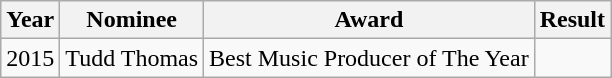<table class="wikitable">
<tr>
<th>Year</th>
<th>Nominee</th>
<th>Award</th>
<th>Result</th>
</tr>
<tr>
<td>2015</td>
<td>Tudd Thomas</td>
<td>Best Music Producer of The Year</td>
<td></td>
</tr>
</table>
